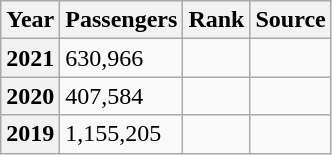<table class="wikitable sortable">
<tr>
<th>Year</th>
<th>Passengers</th>
<th>Rank</th>
<th>Source</th>
</tr>
<tr>
<th>2021</th>
<td>630,966 </td>
<td></td>
<td></td>
</tr>
<tr>
<th>2020</th>
<td>407,584 </td>
<td></td>
<td></td>
</tr>
<tr>
<th>2019</th>
<td>1,155,205</td>
<td></td>
<td></td>
</tr>
</table>
